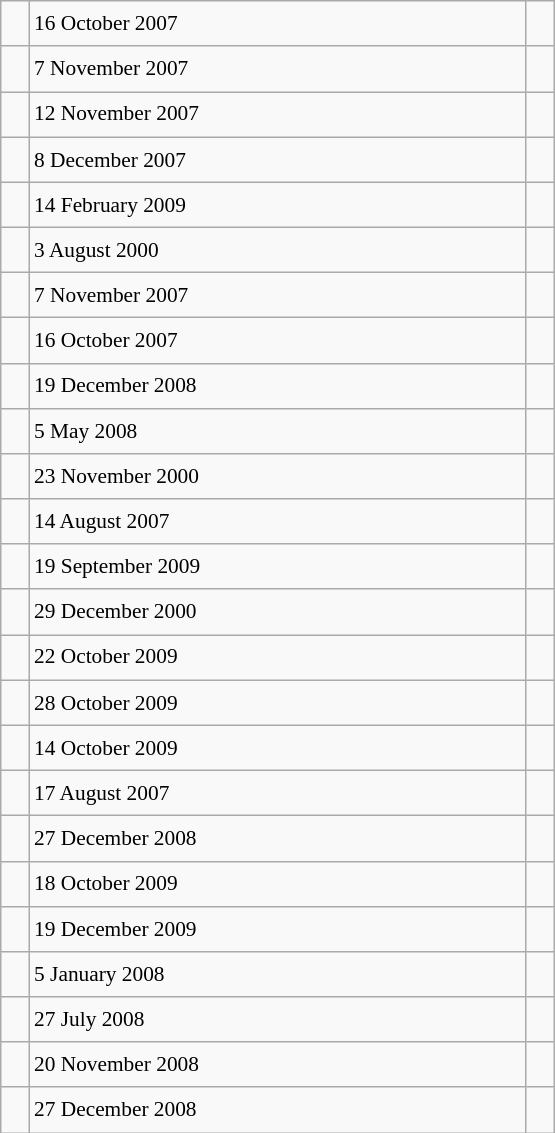<table class="wikitable" style="font-size: 89%; float: left; width: 26em; margin-right: 1em; line-height: 1.65em"!important; height: 675px;>
<tr>
<td></td>
<td>16 October 2007</td>
<td></td>
</tr>
<tr>
<td></td>
<td>7 November 2007</td>
<td></td>
</tr>
<tr>
<td></td>
<td>12 November 2007</td>
<td></td>
</tr>
<tr>
<td></td>
<td>8 December 2007</td>
<td></td>
</tr>
<tr>
<td></td>
<td>14 February 2009</td>
<td></td>
</tr>
<tr>
<td></td>
<td>3 August 2000</td>
<td></td>
</tr>
<tr>
<td></td>
<td>7 November 2007</td>
<td></td>
</tr>
<tr>
<td></td>
<td>16 October 2007</td>
<td></td>
</tr>
<tr>
<td></td>
<td>19 December 2008</td>
<td></td>
</tr>
<tr>
<td></td>
<td>5 May 2008</td>
<td></td>
</tr>
<tr>
<td></td>
<td>23 November 2000</td>
<td></td>
</tr>
<tr>
<td></td>
<td>14 August 2007</td>
<td></td>
</tr>
<tr>
<td></td>
<td>19 September 2009</td>
<td></td>
</tr>
<tr>
<td></td>
<td>29 December 2000</td>
<td></td>
</tr>
<tr>
<td></td>
<td>22 October 2009</td>
<td></td>
</tr>
<tr>
<td></td>
<td>28 October 2009</td>
<td></td>
</tr>
<tr>
<td></td>
<td>14 October 2009</td>
<td></td>
</tr>
<tr>
<td></td>
<td>17 August 2007</td>
<td></td>
</tr>
<tr>
<td></td>
<td>27 December 2008</td>
<td></td>
</tr>
<tr>
<td></td>
<td>18 October 2009</td>
<td></td>
</tr>
<tr>
<td></td>
<td>19 December 2009</td>
<td></td>
</tr>
<tr>
<td></td>
<td>5 January 2008</td>
<td></td>
</tr>
<tr>
<td></td>
<td>27 July 2008</td>
<td></td>
</tr>
<tr>
<td></td>
<td>20 November 2008</td>
<td></td>
</tr>
<tr>
<td></td>
<td>27 December 2008</td>
<td></td>
</tr>
</table>
